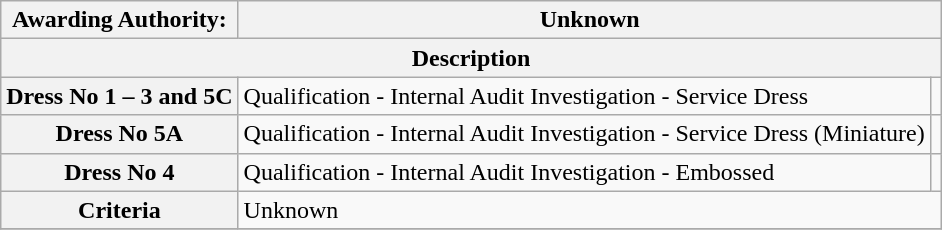<table class=wikitable style="text-align: left;">
<tr>
<th><strong>Awarding Authority</strong>:</th>
<th colspan="2">Unknown</th>
</tr>
<tr>
<th colspan="3">Description</th>
</tr>
<tr>
<th>Dress No 1 – 3 and 5C</th>
<td>Qualification - Internal Audit Investigation - Service Dress</td>
<td></td>
</tr>
<tr>
<th>Dress No 5A</th>
<td>Qualification - Internal Audit Investigation - Service Dress (Miniature)</td>
<td></td>
</tr>
<tr>
<th>Dress No 4</th>
<td>Qualification - Internal Audit Investigation - Embossed</td>
<td></td>
</tr>
<tr>
<th>Criteria</th>
<td colspan="2">Unknown</td>
</tr>
<tr>
</tr>
</table>
